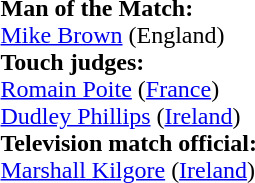<table width=100% style="font-size: 100%">
<tr>
<td><br><strong>Man of the Match:</strong>
<br><a href='#'>Mike Brown</a> (England)<br><strong>Touch judges:</strong>
<br><a href='#'>Romain Poite</a> (<a href='#'>France</a>)
<br><a href='#'>Dudley Phillips</a> (<a href='#'>Ireland</a>)
<br><strong>Television match official:</strong>
<br><a href='#'>Marshall Kilgore</a> (<a href='#'>Ireland</a>)</td>
</tr>
</table>
